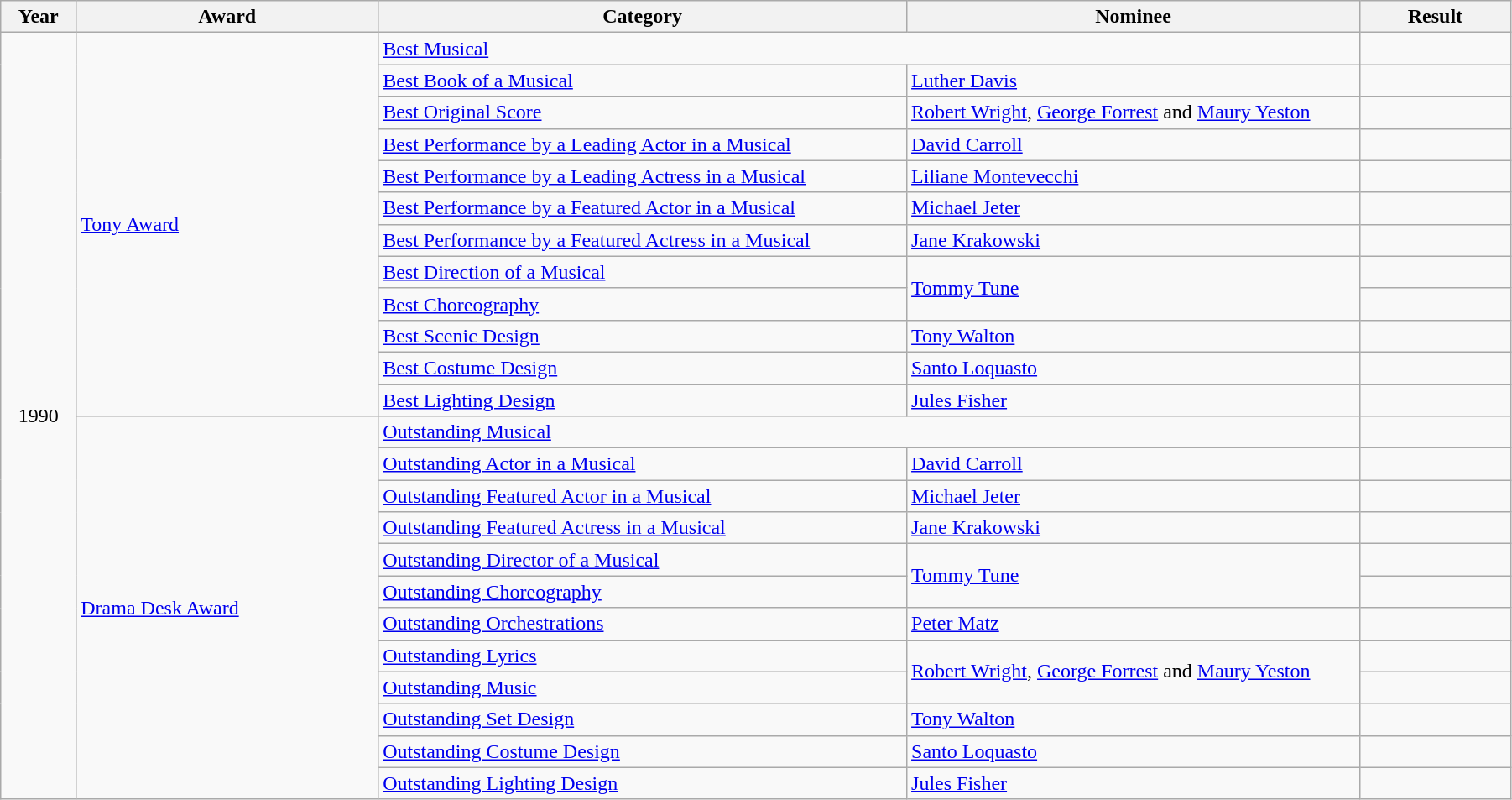<table class="wikitable" width="95%">
<tr>
<th width="5%">Year</th>
<th width="20%">Award</th>
<th width="35%">Category</th>
<th width="30%">Nominee</th>
<th width="10%">Result</th>
</tr>
<tr>
<td rowspan="24" align="center">1990</td>
<td rowspan="12"><a href='#'>Tony Award</a></td>
<td colspan="2"><a href='#'>Best Musical</a></td>
<td></td>
</tr>
<tr>
<td><a href='#'>Best Book of a Musical</a></td>
<td><a href='#'>Luther Davis</a></td>
<td></td>
</tr>
<tr>
<td><a href='#'>Best Original Score</a></td>
<td><a href='#'>Robert Wright</a>, <a href='#'>George Forrest</a> and <a href='#'>Maury Yeston</a></td>
<td></td>
</tr>
<tr>
<td><a href='#'>Best Performance by a Leading Actor in a Musical</a></td>
<td><a href='#'>David Carroll</a></td>
<td></td>
</tr>
<tr>
<td><a href='#'>Best Performance by a Leading Actress in a Musical</a></td>
<td><a href='#'>Liliane Montevecchi</a></td>
<td></td>
</tr>
<tr>
<td><a href='#'>Best Performance by a Featured Actor in a Musical</a></td>
<td><a href='#'>Michael Jeter</a></td>
<td></td>
</tr>
<tr>
<td><a href='#'>Best Performance by a Featured Actress in a Musical</a></td>
<td><a href='#'>Jane Krakowski</a></td>
<td></td>
</tr>
<tr>
<td><a href='#'>Best Direction of a Musical</a></td>
<td rowspan="2"><a href='#'>Tommy Tune</a></td>
<td></td>
</tr>
<tr>
<td><a href='#'>Best Choreography</a></td>
<td></td>
</tr>
<tr>
<td><a href='#'>Best Scenic Design</a></td>
<td><a href='#'>Tony Walton</a></td>
<td></td>
</tr>
<tr>
<td><a href='#'>Best Costume Design</a></td>
<td><a href='#'>Santo Loquasto</a></td>
<td></td>
</tr>
<tr>
<td><a href='#'>Best Lighting Design</a></td>
<td><a href='#'>Jules Fisher</a></td>
<td></td>
</tr>
<tr>
<td rowspan="12"><a href='#'>Drama Desk Award</a></td>
<td colspan="2"><a href='#'>Outstanding Musical</a></td>
<td></td>
</tr>
<tr>
<td><a href='#'>Outstanding Actor in a Musical</a></td>
<td><a href='#'>David Carroll</a></td>
<td></td>
</tr>
<tr>
<td><a href='#'>Outstanding Featured Actor in a Musical</a></td>
<td><a href='#'>Michael Jeter</a></td>
<td></td>
</tr>
<tr>
<td><a href='#'>Outstanding Featured Actress in a Musical</a></td>
<td><a href='#'>Jane Krakowski</a></td>
<td></td>
</tr>
<tr>
<td><a href='#'>Outstanding Director of a Musical</a></td>
<td rowspan="2"><a href='#'>Tommy Tune</a></td>
<td></td>
</tr>
<tr>
<td><a href='#'>Outstanding Choreography</a></td>
<td></td>
</tr>
<tr>
<td><a href='#'>Outstanding Orchestrations</a></td>
<td><a href='#'>Peter Matz</a></td>
<td></td>
</tr>
<tr>
<td><a href='#'>Outstanding Lyrics</a></td>
<td rowspan="2"><a href='#'>Robert Wright</a>, <a href='#'>George Forrest</a> and <a href='#'>Maury Yeston</a></td>
<td></td>
</tr>
<tr>
<td><a href='#'>Outstanding Music</a></td>
<td></td>
</tr>
<tr>
<td><a href='#'>Outstanding Set Design</a></td>
<td><a href='#'>Tony Walton</a></td>
<td></td>
</tr>
<tr>
<td><a href='#'>Outstanding Costume Design</a></td>
<td><a href='#'>Santo Loquasto</a></td>
<td></td>
</tr>
<tr>
<td><a href='#'>Outstanding Lighting Design</a></td>
<td><a href='#'>Jules Fisher</a></td>
<td></td>
</tr>
</table>
